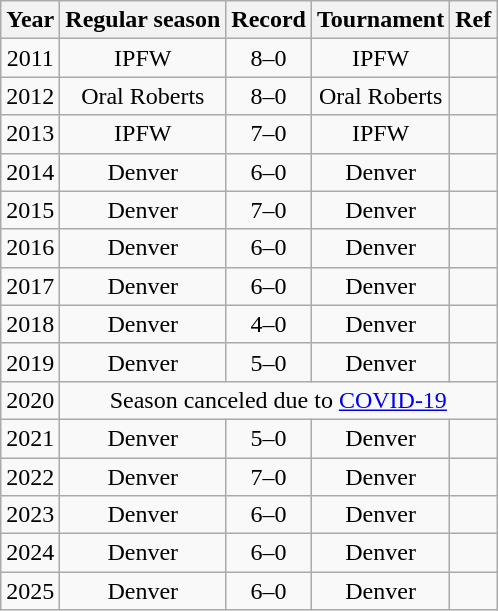<table class="wikitable" style="text-align:center;" cellspacing="2">
<tr>
<th>Year</th>
<th>Regular season</th>
<th>Record</th>
<th>Tournament</th>
<th>Ref</th>
</tr>
<tr>
<td>2011</td>
<td>IPFW</td>
<td>8–0</td>
<td>IPFW</td>
<td></td>
</tr>
<tr>
<td>2012</td>
<td>Oral Roberts</td>
<td>8–0</td>
<td>Oral Roberts</td>
<td></td>
</tr>
<tr>
<td>2013</td>
<td>IPFW</td>
<td>7–0</td>
<td>IPFW</td>
<td></td>
</tr>
<tr>
<td>2014</td>
<td>Denver</td>
<td>6–0</td>
<td>Denver</td>
<td></td>
</tr>
<tr>
<td>2015</td>
<td>Denver</td>
<td>7–0</td>
<td>Denver</td>
<td></td>
</tr>
<tr>
<td>2016</td>
<td>Denver</td>
<td>6–0</td>
<td>Denver</td>
<td></td>
</tr>
<tr>
<td>2017</td>
<td>Denver</td>
<td>6–0</td>
<td>Denver</td>
<td></td>
</tr>
<tr>
<td>2018</td>
<td>Denver</td>
<td>4–0</td>
<td>Denver</td>
<td></td>
</tr>
<tr>
<td>2019</td>
<td>Denver</td>
<td>5–0</td>
<td>Denver</td>
<td></td>
</tr>
<tr>
<td>2020</td>
<td colspan=4 align=center>Season canceled due to <a href='#'>COVID-19</a></td>
</tr>
<tr>
<td>2021</td>
<td>Denver</td>
<td>5–0</td>
<td>Denver</td>
<td></td>
</tr>
<tr>
<td>2022</td>
<td>Denver</td>
<td>7–0</td>
<td>Denver</td>
<td></td>
</tr>
<tr>
<td>2023</td>
<td>Denver</td>
<td>6–0</td>
<td>Denver</td>
<td></td>
</tr>
<tr>
<td>2024</td>
<td>Denver</td>
<td>6–0</td>
<td>Denver</td>
<td></td>
</tr>
<tr>
<td>2025</td>
<td>Denver</td>
<td>6–0</td>
<td>Denver</td>
<td></td>
</tr>
</table>
